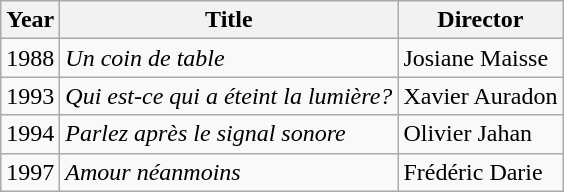<table class="wikitable">
<tr>
<th>Year</th>
<th>Title</th>
<th>Director</th>
</tr>
<tr>
<td>1988</td>
<td><em>Un coin de table</em></td>
<td>Josiane Maisse</td>
</tr>
<tr>
<td>1993</td>
<td><em>Qui est-ce qui a éteint la lumière?</em></td>
<td>Xavier Auradon</td>
</tr>
<tr>
<td>1994</td>
<td><em>Parlez après le signal sonore</em></td>
<td>Olivier Jahan</td>
</tr>
<tr>
<td>1997</td>
<td><em>Amour néanmoins</em></td>
<td>Frédéric Darie</td>
</tr>
</table>
